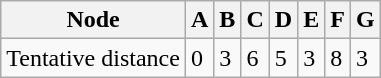<table class="wikitable">
<tr>
<th>Node</th>
<th>A</th>
<th>B</th>
<th>C</th>
<th>D</th>
<th>E</th>
<th>F</th>
<th>G</th>
</tr>
<tr>
<td>Tentative distance</td>
<td>0</td>
<td>3</td>
<td>6</td>
<td>5</td>
<td>3</td>
<td>8</td>
<td>3</td>
</tr>
</table>
